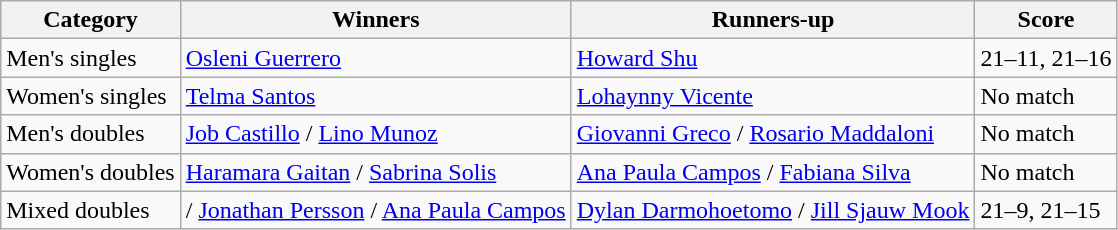<table class=wikitable style="white-space:nowrap;">
<tr>
<th>Category</th>
<th>Winners</th>
<th>Runners-up</th>
<th>Score</th>
</tr>
<tr>
<td>Men's singles</td>
<td> <a href='#'>Osleni Guerrero</a></td>
<td> <a href='#'>Howard Shu</a></td>
<td>21–11, 21–16</td>
</tr>
<tr>
<td>Women's singles</td>
<td> <a href='#'>Telma Santos</a></td>
<td> <a href='#'>Lohaynny Vicente</a></td>
<td>No match</td>
</tr>
<tr>
<td>Men's doubles</td>
<td> <a href='#'>Job Castillo</a> / <a href='#'>Lino Munoz</a></td>
<td> <a href='#'>Giovanni Greco</a> / <a href='#'>Rosario Maddaloni</a></td>
<td>No match</td>
</tr>
<tr>
<td>Women's doubles</td>
<td> <a href='#'>Haramara Gaitan</a> / <a href='#'>Sabrina Solis</a></td>
<td> <a href='#'>Ana Paula Campos</a> / <a href='#'>Fabiana Silva</a></td>
<td>No match</td>
</tr>
<tr>
<td>Mixed doubles</td>
<td> /  <a href='#'>Jonathan Persson</a> / <a href='#'>Ana Paula Campos</a></td>
<td> <a href='#'>Dylan Darmohoetomo</a> / <a href='#'>Jill Sjauw Mook</a></td>
<td>21–9, 21–15</td>
</tr>
</table>
